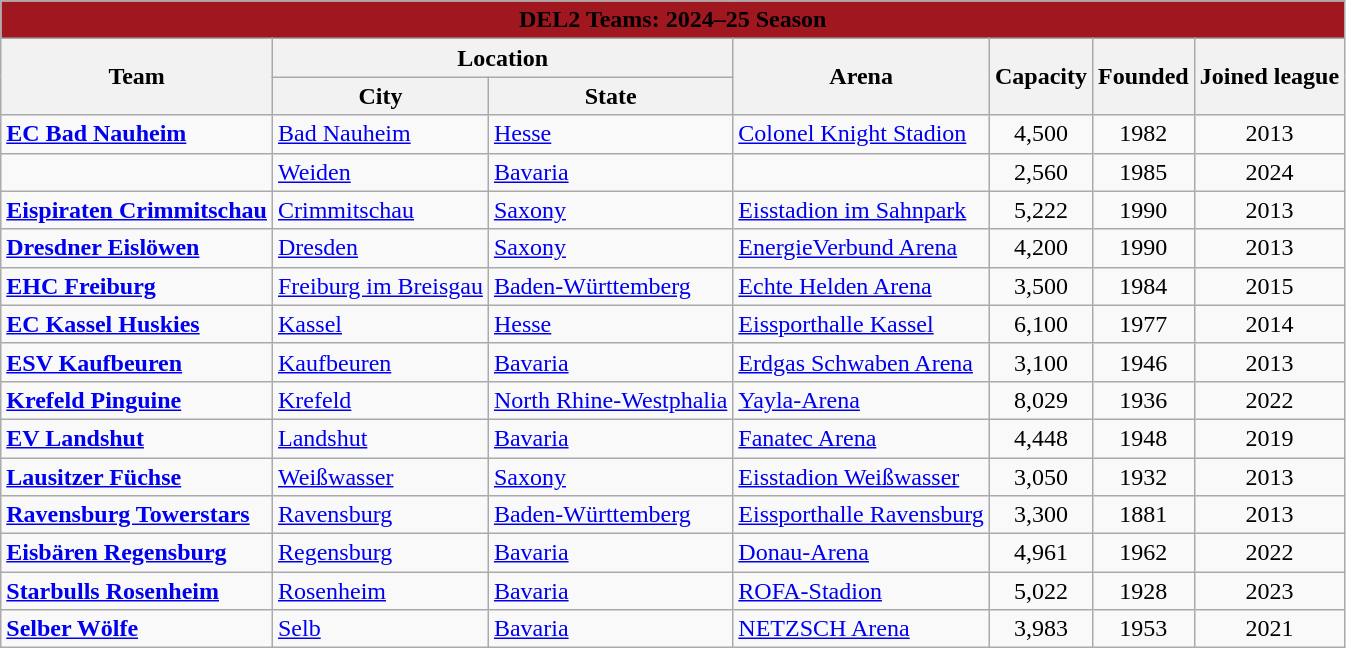<table class="wikitable sortable">
<tr>
<th style="background:#a01720;" colspan="7"><span>DEL2 Teams: 2024–25 Season</span></th>
</tr>
<tr>
<th rowspan=2>Team</th>
<th colspan=2>Location</th>
<th rowspan=2>Arena</th>
<th rowspan=2>Capacity</th>
<th rowspan=2>Founded</th>
<th rowspan=2>Joined league</th>
</tr>
<tr>
<th>City</th>
<th>State</th>
</tr>
<tr>
<td><strong><a href='#'>EC Bad Nauheim</a></strong></td>
<td><a href='#'>Bad Nauheim</a></td>
<td> <a href='#'>Hesse</a></td>
<td><a href='#'>Colonel Knight Stadion</a></td>
<td align="center">4,500</td>
<td align="center">1982</td>
<td align="center">2013</td>
</tr>
<tr>
<td><strong></strong></td>
<td><a href='#'>Weiden</a></td>
<td> <a href='#'>Bavaria</a></td>
<td></td>
<td align="center">2,560</td>
<td align="center">1985</td>
<td align="center">2024</td>
</tr>
<tr>
<td><strong><a href='#'>Eispiraten Crimmitschau</a></strong></td>
<td><a href='#'>Crimmitschau</a></td>
<td> <a href='#'>Saxony</a></td>
<td><a href='#'>Eisstadion im Sahnpark</a></td>
<td align="center">5,222</td>
<td align="center">1990</td>
<td align="center">2013</td>
</tr>
<tr>
<td><strong><a href='#'>Dresdner Eislöwen</a></strong></td>
<td><a href='#'>Dresden</a></td>
<td> <a href='#'>Saxony</a></td>
<td><a href='#'>EnergieVerbund Arena</a></td>
<td align="center">4,200</td>
<td align="center">1990</td>
<td align="center">2013</td>
</tr>
<tr>
<td><strong><a href='#'>EHC Freiburg</a></strong></td>
<td><a href='#'>Freiburg im Breisgau</a></td>
<td> <a href='#'>Baden-Württemberg</a></td>
<td><a href='#'>Echte Helden Arena</a></td>
<td align="center">3,500</td>
<td align="center">1984</td>
<td align="center">2015</td>
</tr>
<tr>
<td><strong><a href='#'>EC Kassel Huskies</a></strong></td>
<td><a href='#'>Kassel</a></td>
<td> <a href='#'>Hesse</a></td>
<td><a href='#'>Eissporthalle Kassel</a></td>
<td align="center">6,100</td>
<td align="center">1977</td>
<td align="center">2014</td>
</tr>
<tr>
<td><strong><a href='#'>ESV Kaufbeuren</a></strong></td>
<td><a href='#'>Kaufbeuren</a></td>
<td> <a href='#'>Bavaria</a></td>
<td><a href='#'>Erdgas Schwaben Arena</a></td>
<td align="center">3,100</td>
<td align="center">1946</td>
<td align="center">2013</td>
</tr>
<tr>
<td><strong><a href='#'>Krefeld Pinguine</a></strong></td>
<td><a href='#'>Krefeld</a></td>
<td> <a href='#'>North Rhine-Westphalia</a></td>
<td><a href='#'>Yayla-Arena</a></td>
<td align="center">8,029</td>
<td align="center">1936</td>
<td align="center">2022</td>
</tr>
<tr>
<td><strong><a href='#'>EV Landshut</a></strong></td>
<td><a href='#'>Landshut</a></td>
<td> <a href='#'>Bavaria</a></td>
<td><a href='#'>Fanatec Arena</a></td>
<td align="center">4,448</td>
<td align="center">1948</td>
<td align="center">2019</td>
</tr>
<tr>
<td><strong><a href='#'>Lausitzer Füchse</a></strong></td>
<td><a href='#'>Weißwasser</a></td>
<td> <a href='#'>Saxony</a></td>
<td><a href='#'>Eisstadion Weißwasser</a></td>
<td align="center">3,050</td>
<td align="center">1932</td>
<td align="center">2013</td>
</tr>
<tr>
<td><strong><a href='#'>Ravensburg Towerstars</a></strong></td>
<td><a href='#'>Ravensburg</a></td>
<td> <a href='#'>Baden-Württemberg</a></td>
<td><a href='#'>Eissporthalle Ravensburg</a></td>
<td align="center">3,300</td>
<td align="center">1881</td>
<td align="center">2013</td>
</tr>
<tr>
<td><strong><a href='#'>Eisbären Regensburg</a></strong></td>
<td><a href='#'>Regensburg</a></td>
<td> <a href='#'>Bavaria</a></td>
<td><a href='#'>Donau-Arena</a></td>
<td align="center">4,961</td>
<td align="center">1962</td>
<td align="center">2022</td>
</tr>
<tr>
<td><strong><a href='#'>Starbulls Rosenheim</a></strong></td>
<td><a href='#'>Rosenheim</a></td>
<td> <a href='#'>Bavaria</a></td>
<td><a href='#'>ROFA-Stadion</a></td>
<td align="center">5,022</td>
<td align="center">1928</td>
<td align="center">2023</td>
</tr>
<tr>
<td><strong><a href='#'>Selber Wölfe</a></strong></td>
<td><a href='#'>Selb</a></td>
<td> <a href='#'>Bavaria</a></td>
<td><a href='#'>NETZSCH Arena</a></td>
<td align="center">3,983</td>
<td align="center">1953</td>
<td align="center">2021</td>
</tr>
</table>
